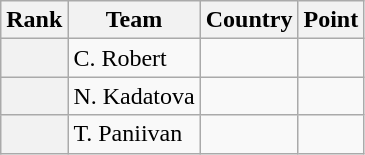<table class="wikitable sortable">
<tr>
<th>Rank</th>
<th>Team</th>
<th>Country</th>
<th>Point</th>
</tr>
<tr>
<th></th>
<td>C. Robert</td>
<td></td>
<td></td>
</tr>
<tr>
<th></th>
<td>N. Kadatova</td>
<td></td>
<td></td>
</tr>
<tr>
<th></th>
<td>T. Paniivan</td>
<td></td>
<td></td>
</tr>
</table>
